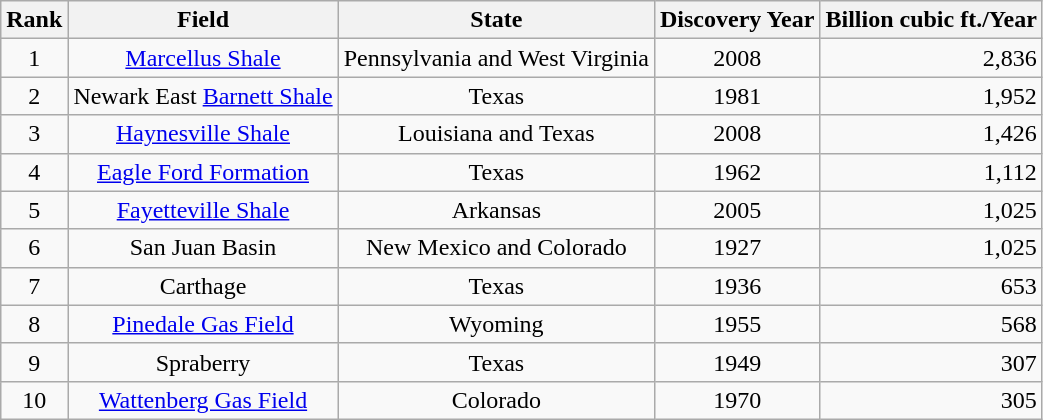<table class="wikitable sortable" style="text-align: center">
<tr>
<th>Rank</th>
<th>Field</th>
<th>State</th>
<th>Discovery Year</th>
<th>Billion cubic ft./Year</th>
</tr>
<tr>
<td>1</td>
<td><a href='#'>Marcellus Shale</a></td>
<td>Pennsylvania and West Virginia</td>
<td>2008</td>
<td style="text-align: right">2,836</td>
</tr>
<tr>
<td>2</td>
<td>Newark East <a href='#'>Barnett Shale</a></td>
<td>Texas</td>
<td>1981</td>
<td style="text-align: right">1,952</td>
</tr>
<tr>
<td>3</td>
<td><a href='#'>Haynesville Shale</a></td>
<td>Louisiana and Texas</td>
<td>2008</td>
<td style="text-align: right">1,426</td>
</tr>
<tr>
<td>4</td>
<td><a href='#'>Eagle Ford Formation</a></td>
<td>Texas</td>
<td>1962</td>
<td style="text-align: right">1,112</td>
</tr>
<tr>
<td>5</td>
<td><a href='#'>Fayetteville Shale</a></td>
<td>Arkansas</td>
<td>2005</td>
<td style="text-align: right">1,025</td>
</tr>
<tr>
<td>6</td>
<td>San Juan Basin</td>
<td>New Mexico and Colorado</td>
<td>1927</td>
<td style="text-align: right">1,025</td>
</tr>
<tr>
<td>7</td>
<td>Carthage</td>
<td>Texas</td>
<td>1936</td>
<td style="text-align: right">653</td>
</tr>
<tr>
<td>8</td>
<td><a href='#'>Pinedale Gas Field</a></td>
<td>Wyoming</td>
<td>1955</td>
<td style="text-align: right">568</td>
</tr>
<tr>
<td>9</td>
<td>Spraberry</td>
<td>Texas</td>
<td>1949</td>
<td style="text-align: right">307</td>
</tr>
<tr>
<td>10</td>
<td><a href='#'>Wattenberg Gas Field</a></td>
<td>Colorado</td>
<td>1970</td>
<td style="text-align: right">305</td>
</tr>
</table>
